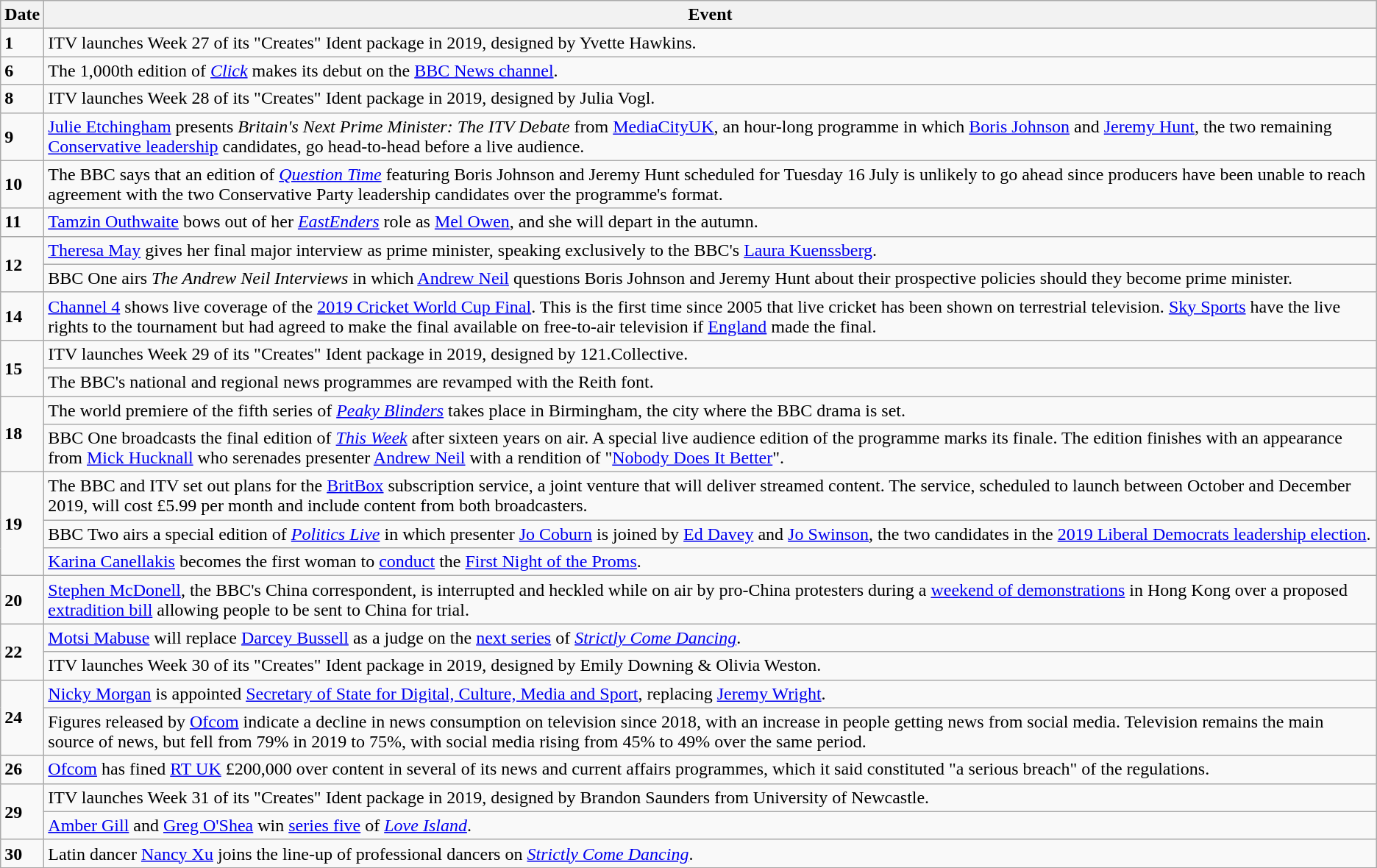<table class="wikitable">
<tr>
<th>Date</th>
<th>Event</th>
</tr>
<tr>
<td><strong>1</strong></td>
<td>ITV launches Week 27 of its "Creates" Ident package in 2019, designed by Yvette Hawkins.</td>
</tr>
<tr>
<td><strong>6</strong></td>
<td>The 1,000th edition of <em><a href='#'>Click</a></em> makes its debut on the <a href='#'>BBC News channel</a>.</td>
</tr>
<tr>
<td><strong>8</strong></td>
<td>ITV launches Week 28 of its "Creates" Ident package in 2019, designed by Julia Vogl.</td>
</tr>
<tr>
<td><strong>9</strong></td>
<td><a href='#'>Julie Etchingham</a> presents <em>Britain's Next Prime Minister: The ITV Debate</em> from <a href='#'>MediaCityUK</a>, an hour-long programme in which <a href='#'>Boris Johnson</a> and <a href='#'>Jeremy Hunt</a>, the two remaining <a href='#'>Conservative leadership</a> candidates, go head-to-head before a live audience.</td>
</tr>
<tr>
<td><strong>10</strong></td>
<td>The BBC says that an edition of <em><a href='#'>Question Time</a></em> featuring Boris Johnson and Jeremy Hunt scheduled for Tuesday 16 July is unlikely to go ahead since producers have been unable to reach agreement with the two Conservative Party leadership candidates over the programme's format.</td>
</tr>
<tr>
<td><strong>11</strong></td>
<td><a href='#'>Tamzin Outhwaite</a> bows out of her <em><a href='#'>EastEnders</a></em> role as <a href='#'>Mel Owen</a>, and she will depart in the autumn.</td>
</tr>
<tr>
<td rowspan=2><strong>12</strong></td>
<td><a href='#'>Theresa May</a> gives her final major interview as prime minister, speaking exclusively to the BBC's <a href='#'>Laura Kuenssberg</a>.</td>
</tr>
<tr>
<td>BBC One airs <em>The Andrew Neil Interviews</em> in which <a href='#'>Andrew Neil</a> questions Boris Johnson and Jeremy Hunt about their prospective policies should they become prime minister.</td>
</tr>
<tr>
<td><strong>14</strong></td>
<td><a href='#'>Channel 4</a> shows live coverage of the <a href='#'>2019 Cricket World Cup Final</a>. This is the first time since 2005 that live cricket has been shown on terrestrial television. <a href='#'>Sky Sports</a> have the live rights to the tournament but had agreed to make the final available on free-to-air television if <a href='#'>England</a> made the final.</td>
</tr>
<tr>
<td rowspan=2><strong>15</strong></td>
<td>ITV launches Week 29 of its "Creates" Ident package in 2019, designed by 121.Collective.</td>
</tr>
<tr>
<td>The BBC's national and regional news programmes are revamped with the Reith font.</td>
</tr>
<tr>
<td rowspan=2><strong>18</strong></td>
<td>The world premiere of the fifth series of <em><a href='#'>Peaky Blinders</a></em> takes place in Birmingham, the city where the BBC drama is set.</td>
</tr>
<tr>
<td>BBC One broadcasts the final edition of <em><a href='#'>This Week</a></em> after sixteen years on air. A special live audience edition of the programme marks its finale. The edition finishes with an appearance from <a href='#'>Mick Hucknall</a> who serenades presenter <a href='#'>Andrew Neil</a> with a rendition of "<a href='#'>Nobody Does It Better</a>".</td>
</tr>
<tr>
<td rowspan=3><strong>19</strong></td>
<td>The BBC and ITV set out plans for the <a href='#'>BritBox</a> subscription service, a joint venture that will deliver streamed content. The service, scheduled to launch between October and December 2019, will cost £5.99 per month and include content from both broadcasters.</td>
</tr>
<tr>
<td>BBC Two airs a special edition of <em><a href='#'>Politics Live</a></em> in which presenter <a href='#'>Jo Coburn</a> is joined by <a href='#'>Ed Davey</a> and <a href='#'>Jo Swinson</a>, the two candidates in the <a href='#'>2019 Liberal Democrats leadership election</a>.</td>
</tr>
<tr>
<td><a href='#'>Karina Canellakis</a> becomes the first woman to <a href='#'>conduct</a> the <a href='#'>First Night of the Proms</a>.</td>
</tr>
<tr>
<td><strong>20</strong></td>
<td><a href='#'>Stephen McDonell</a>, the BBC's China correspondent, is interrupted and heckled while on air by pro-China protesters during a <a href='#'>weekend of demonstrations</a> in Hong Kong over a proposed <a href='#'>extradition bill</a> allowing people to be sent to China for trial.</td>
</tr>
<tr>
<td rowspan=2><strong>22</strong></td>
<td><a href='#'>Motsi Mabuse</a> will replace <a href='#'>Darcey Bussell</a> as a judge on the <a href='#'>next series</a> of <em><a href='#'>Strictly Come Dancing</a></em>.</td>
</tr>
<tr>
<td>ITV launches Week 30 of its "Creates" Ident package in 2019, designed by Emily Downing & Olivia Weston.</td>
</tr>
<tr>
<td rowspan=2><strong>24</strong></td>
<td><a href='#'>Nicky Morgan</a> is appointed <a href='#'>Secretary of State for Digital, Culture, Media and Sport</a>, replacing <a href='#'>Jeremy Wright</a>.</td>
</tr>
<tr>
<td>Figures released by <a href='#'>Ofcom</a> indicate a decline in news consumption on television since 2018, with an increase in people getting news from social media. Television remains the main source of news, but fell from 79% in 2019 to 75%, with social media rising from 45% to 49% over the same period.</td>
</tr>
<tr>
<td><strong>26</strong></td>
<td><a href='#'>Ofcom</a> has fined <a href='#'>RT UK</a> £200,000 over content in several of its news and current affairs programmes, which it said constituted "a serious breach" of the regulations.</td>
</tr>
<tr>
<td rowspan=2><strong>29</strong></td>
<td>ITV launches Week 31 of its "Creates" Ident package in 2019, designed by Brandon Saunders from University of Newcastle.</td>
</tr>
<tr>
<td><a href='#'>Amber Gill</a> and <a href='#'>Greg O'Shea</a> win <a href='#'>series five</a> of <em><a href='#'>Love Island</a></em>.</td>
</tr>
<tr>
<td><strong>30</strong></td>
<td>Latin dancer <a href='#'>Nancy Xu</a> joins the line-up of professional dancers on <em><a href='#'>Strictly Come Dancing</a></em>.</td>
</tr>
</table>
